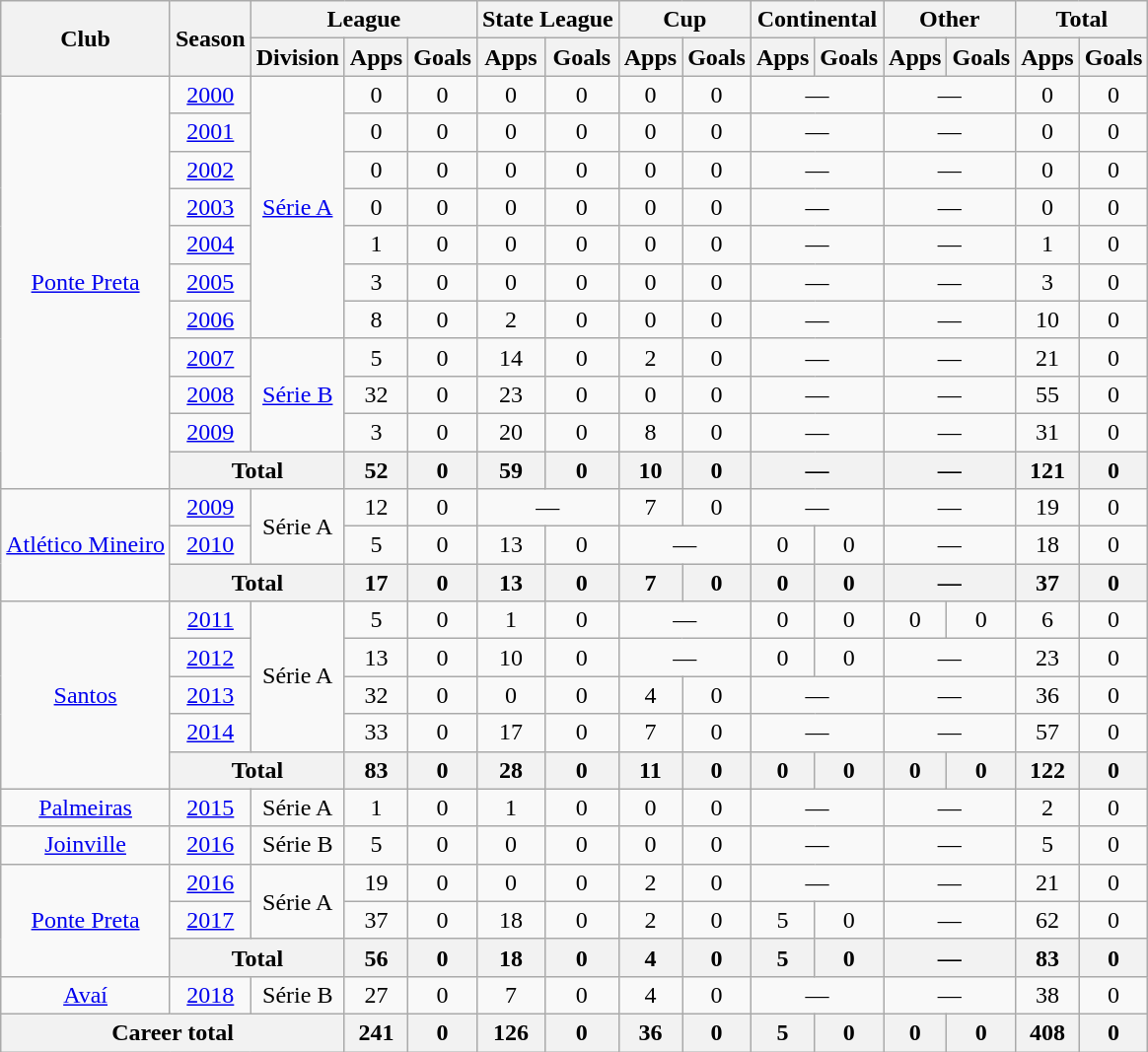<table class="wikitable" style="text-align: center;">
<tr>
<th rowspan="2">Club</th>
<th rowspan="2">Season</th>
<th colspan="3">League</th>
<th colspan="2">State League</th>
<th colspan="2">Cup</th>
<th colspan="2">Continental</th>
<th colspan="2">Other</th>
<th colspan="2">Total</th>
</tr>
<tr>
<th>Division</th>
<th>Apps</th>
<th>Goals</th>
<th>Apps</th>
<th>Goals</th>
<th>Apps</th>
<th>Goals</th>
<th>Apps</th>
<th>Goals</th>
<th>Apps</th>
<th>Goals</th>
<th>Apps</th>
<th>Goals</th>
</tr>
<tr>
<td rowspan="11" valign="center"><a href='#'>Ponte Preta</a></td>
<td><a href='#'>2000</a></td>
<td rowspan="7"><a href='#'>Série A</a></td>
<td>0</td>
<td>0</td>
<td>0</td>
<td>0</td>
<td>0</td>
<td>0</td>
<td colspan="2">—</td>
<td colspan="2">—</td>
<td>0</td>
<td>0</td>
</tr>
<tr>
<td><a href='#'>2001</a></td>
<td>0</td>
<td>0</td>
<td>0</td>
<td>0</td>
<td>0</td>
<td>0</td>
<td colspan="2">—</td>
<td colspan="2">—</td>
<td>0</td>
<td>0</td>
</tr>
<tr>
<td><a href='#'>2002</a></td>
<td>0</td>
<td>0</td>
<td>0</td>
<td>0</td>
<td>0</td>
<td>0</td>
<td colspan="2">—</td>
<td colspan="2">—</td>
<td>0</td>
<td>0</td>
</tr>
<tr>
<td><a href='#'>2003</a></td>
<td>0</td>
<td>0</td>
<td>0</td>
<td>0</td>
<td>0</td>
<td>0</td>
<td colspan="2">—</td>
<td colspan="2">—</td>
<td>0</td>
<td>0</td>
</tr>
<tr>
<td><a href='#'>2004</a></td>
<td>1</td>
<td>0</td>
<td>0</td>
<td>0</td>
<td>0</td>
<td>0</td>
<td colspan="2">—</td>
<td colspan="2">—</td>
<td>1</td>
<td>0</td>
</tr>
<tr>
<td><a href='#'>2005</a></td>
<td>3</td>
<td>0</td>
<td>0</td>
<td>0</td>
<td>0</td>
<td>0</td>
<td colspan="2">—</td>
<td colspan="2">—</td>
<td>3</td>
<td>0</td>
</tr>
<tr>
<td><a href='#'>2006</a></td>
<td>8</td>
<td>0</td>
<td>2</td>
<td>0</td>
<td>0</td>
<td>0</td>
<td colspan="2">—</td>
<td colspan="2">—</td>
<td>10</td>
<td>0</td>
</tr>
<tr>
<td><a href='#'>2007</a></td>
<td rowspan="3"><a href='#'>Série B</a></td>
<td>5</td>
<td>0</td>
<td>14</td>
<td>0</td>
<td>2</td>
<td>0</td>
<td colspan="2">—</td>
<td colspan="2">—</td>
<td>21</td>
<td>0</td>
</tr>
<tr>
<td><a href='#'>2008</a></td>
<td>32</td>
<td>0</td>
<td>23</td>
<td>0</td>
<td>0</td>
<td>0</td>
<td colspan="2">—</td>
<td colspan="2">—</td>
<td>55</td>
<td>0</td>
</tr>
<tr>
<td><a href='#'>2009</a></td>
<td>3</td>
<td>0</td>
<td>20</td>
<td>0</td>
<td>8</td>
<td>0</td>
<td colspan="2">—</td>
<td colspan="2">—</td>
<td>31</td>
<td>0</td>
</tr>
<tr>
<th colspan="2">Total</th>
<th>52</th>
<th>0</th>
<th>59</th>
<th>0</th>
<th>10</th>
<th>0</th>
<th colspan="2">—</th>
<th colspan="2">—</th>
<th>121</th>
<th>0</th>
</tr>
<tr>
<td rowspan="3" valign="center"><a href='#'>Atlético Mineiro</a></td>
<td><a href='#'>2009</a></td>
<td rowspan="2">Série A</td>
<td>12</td>
<td>0</td>
<td colspan="2">—</td>
<td>7</td>
<td>0</td>
<td colspan="2">—</td>
<td colspan="2">—</td>
<td>19</td>
<td>0</td>
</tr>
<tr>
<td><a href='#'>2010</a></td>
<td>5</td>
<td>0</td>
<td>13</td>
<td>0</td>
<td colspan="2">—</td>
<td>0</td>
<td>0</td>
<td colspan="2">—</td>
<td>18</td>
<td>0</td>
</tr>
<tr>
<th colspan="2">Total</th>
<th>17</th>
<th>0</th>
<th>13</th>
<th>0</th>
<th>7</th>
<th>0</th>
<th>0</th>
<th>0</th>
<th colspan="2">—</th>
<th>37</th>
<th>0</th>
</tr>
<tr>
<td rowspan="5" valign="center"><a href='#'>Santos</a></td>
<td><a href='#'>2011</a></td>
<td rowspan="4">Série A</td>
<td>5</td>
<td>0</td>
<td>1</td>
<td>0</td>
<td colspan="2">—</td>
<td>0</td>
<td>0</td>
<td>0</td>
<td>0</td>
<td>6</td>
<td>0</td>
</tr>
<tr>
<td><a href='#'>2012</a></td>
<td>13</td>
<td>0</td>
<td>10</td>
<td>0</td>
<td colspan="2">—</td>
<td>0</td>
<td>0</td>
<td colspan="2">—</td>
<td>23</td>
<td>0</td>
</tr>
<tr>
<td><a href='#'>2013</a></td>
<td>32</td>
<td>0</td>
<td>0</td>
<td>0</td>
<td>4</td>
<td>0</td>
<td colspan="2">—</td>
<td colspan="2">—</td>
<td>36</td>
<td>0</td>
</tr>
<tr>
<td><a href='#'>2014</a></td>
<td>33</td>
<td>0</td>
<td>17</td>
<td>0</td>
<td>7</td>
<td>0</td>
<td colspan="2">—</td>
<td colspan="2">—</td>
<td>57</td>
<td>0</td>
</tr>
<tr>
<th colspan="2">Total</th>
<th>83</th>
<th>0</th>
<th>28</th>
<th>0</th>
<th>11</th>
<th>0</th>
<th>0</th>
<th>0</th>
<th>0</th>
<th>0</th>
<th>122</th>
<th>0</th>
</tr>
<tr>
<td valign="center"><a href='#'>Palmeiras</a></td>
<td><a href='#'>2015</a></td>
<td>Série A</td>
<td>1</td>
<td>0</td>
<td>1</td>
<td>0</td>
<td>0</td>
<td>0</td>
<td colspan="2">—</td>
<td colspan="2">—</td>
<td>2</td>
<td>0</td>
</tr>
<tr>
<td valign="center"><a href='#'>Joinville</a></td>
<td><a href='#'>2016</a></td>
<td>Série B</td>
<td>5</td>
<td>0</td>
<td>0</td>
<td>0</td>
<td>0</td>
<td>0</td>
<td colspan="2">—</td>
<td colspan="2">—</td>
<td>5</td>
<td>0</td>
</tr>
<tr>
<td rowspan="3" valign="center"><a href='#'>Ponte Preta</a></td>
<td><a href='#'>2016</a></td>
<td rowspan="2">Série A</td>
<td>19</td>
<td>0</td>
<td>0</td>
<td>0</td>
<td>2</td>
<td>0</td>
<td colspan="2">—</td>
<td colspan="2">—</td>
<td>21</td>
<td>0</td>
</tr>
<tr>
<td><a href='#'>2017</a></td>
<td>37</td>
<td>0</td>
<td>18</td>
<td>0</td>
<td>2</td>
<td>0</td>
<td>5</td>
<td>0</td>
<td colspan="2">—</td>
<td>62</td>
<td>0</td>
</tr>
<tr>
<th colspan="2">Total</th>
<th>56</th>
<th>0</th>
<th>18</th>
<th>0</th>
<th>4</th>
<th>0</th>
<th>5</th>
<th>0</th>
<th colspan="2">—</th>
<th>83</th>
<th>0</th>
</tr>
<tr>
<td valign="center"><a href='#'>Avaí</a></td>
<td><a href='#'>2018</a></td>
<td>Série B</td>
<td>27</td>
<td>0</td>
<td>7</td>
<td>0</td>
<td>4</td>
<td>0</td>
<td colspan="2">—</td>
<td colspan="2">—</td>
<td>38</td>
<td>0</td>
</tr>
<tr>
<th colspan="3"><strong>Career total</strong></th>
<th>241</th>
<th>0</th>
<th>126</th>
<th>0</th>
<th>36</th>
<th>0</th>
<th>5</th>
<th>0</th>
<th>0</th>
<th>0</th>
<th>408</th>
<th>0</th>
</tr>
</table>
